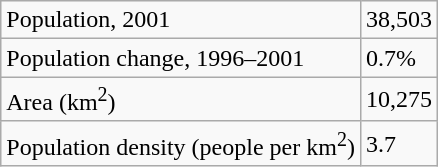<table class="wikitable">
<tr>
<td>Population, 2001</td>
<td>38,503</td>
</tr>
<tr>
<td>Population change, 1996–2001</td>
<td>0.7%</td>
</tr>
<tr>
<td>Area (km<sup>2</sup>)</td>
<td>10,275</td>
</tr>
<tr>
<td>Population density (people per km<sup>2</sup>)</td>
<td>3.7</td>
</tr>
</table>
